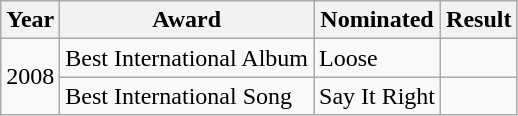<table class="wikitable">
<tr>
<th>Year</th>
<th>Award</th>
<th>Nominated</th>
<th>Result</th>
</tr>
<tr>
<td rowspan="2">2008</td>
<td>Best International Album</td>
<td>Loose</td>
<td></td>
</tr>
<tr>
<td>Best International Song</td>
<td>Say It Right</td>
<td></td>
</tr>
</table>
